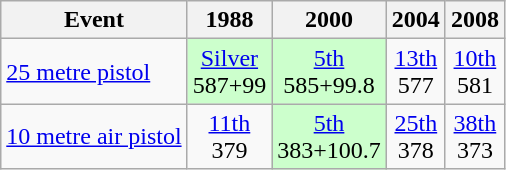<table class="wikitable" style="text-align: center">
<tr>
<th>Event</th>
<th>1988</th>
<th>2000</th>
<th>2004</th>
<th>2008</th>
</tr>
<tr>
<td align=left><a href='#'>25 metre pistol</a></td>
<td style="background: #ccffcc"> <a href='#'>Silver</a><br>587+99</td>
<td style="background: #ccffcc"><a href='#'>5th</a><br>585+99.8</td>
<td><a href='#'>13th</a><br>577</td>
<td><a href='#'>10th</a><br>581</td>
</tr>
<tr>
<td align=left><a href='#'>10 metre air pistol</a></td>
<td><a href='#'>11th</a><br>379</td>
<td style="background: #ccffcc"><a href='#'>5th</a><br>383+100.7</td>
<td><a href='#'>25th</a><br>378</td>
<td><a href='#'>38th</a><br>373</td>
</tr>
</table>
